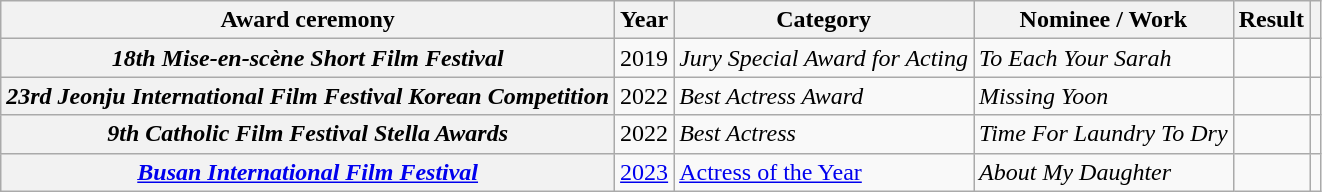<table class="wikitable plainrowheaders sortable">
<tr>
<th scope="col">Award ceremony</th>
<th scope="col">Year</th>
<th scope="col">Category</th>
<th scope="col">Nominee / Work</th>
<th scope="col">Result</th>
<th scope="col" class="unsortable"></th>
</tr>
<tr>
<th scope="row"><em>18th Mise-en-scène Short Film Festival</em></th>
<td>2019</td>
<td><em>Jury Special Award for Acting</em></td>
<td><em>To Each Your Sarah</em></td>
<td></td>
<td></td>
</tr>
<tr>
<th scope="row"><em>23rd Jeonju International Film Festival Korean Competition</em></th>
<td>2022</td>
<td><em>Best Actress Award</em></td>
<td><em>Missing Yoon</em></td>
<td></td>
<td></td>
</tr>
<tr>
<th scope="row"><em>9th Catholic Film Festival Stella Awards</em></th>
<td>2022</td>
<td><em>Best Actress</em></td>
<td><em>Time For Laundry To Dry</em></td>
<td></td>
<td></td>
</tr>
<tr>
<th scope="row"><em><a href='#'>Busan International Film Festival</a></em></th>
<td><a href='#'>2023</a></td>
<td><a href='#'>Actress of the Year</a></td>
<td><em>About My Daughter</em></td>
<td></td>
<td></td>
</tr>
</table>
